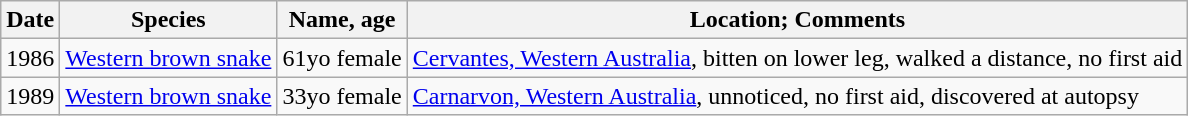<table class="wikitable sortable">
<tr>
<th scope="col">Date</th>
<th scope="col">Species</th>
<th scope="col">Name, age</th>
<th scope="col" class="unsortable">Location; Comments</th>
</tr>
<tr>
<td data-sort-value="1986-01-01">1986</td>
<td><a href='#'>Western brown snake</a></td>
<td data-sort-value="">61yo female</td>
<td><a href='#'>Cervantes, Western Australia</a>, bitten on lower leg, walked a distance, no first aid</td>
</tr>
<tr>
<td data-sort-value="1989-01-01">1989</td>
<td><a href='#'>Western brown snake</a></td>
<td data-sort-value="">33yo female</td>
<td><a href='#'>Carnarvon, Western Australia</a>, unnoticed, no first aid, discovered at autopsy</td>
</tr>
</table>
